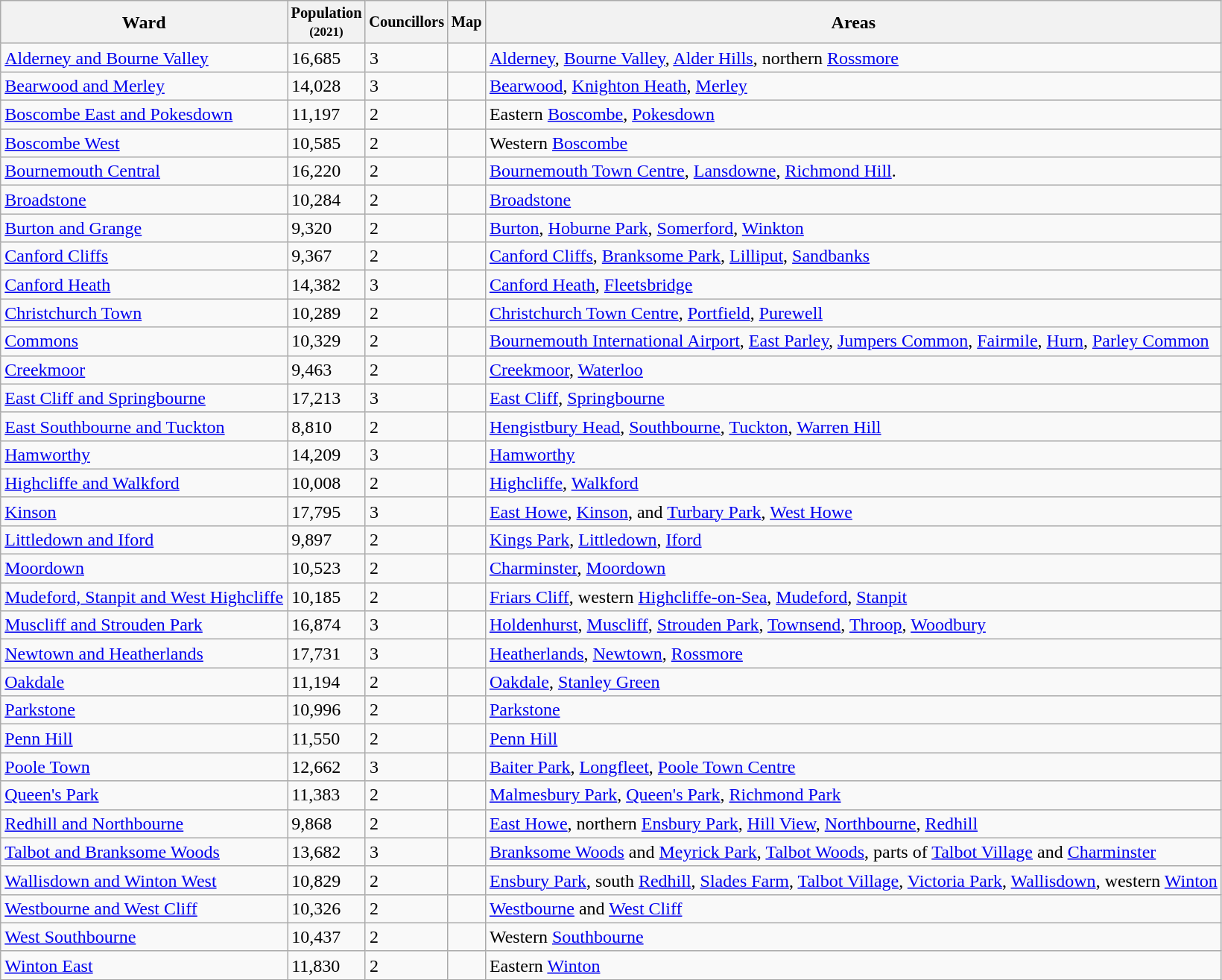<table class="sortable wikitable col1cen col3cen col4cen col5cen col6cen">
<tr>
<th>Ward</th>
<th style="font-size: 85%">Population<br><small>(2021)</small></th>
<th style="font-size: 85%;">Councillors</th>
<th class="unsortable" style="font-size: 85%">Map</th>
<th>Areas</th>
</tr>
<tr>
<td><a href='#'>Alderney and Bourne Valley</a></td>
<td>16,685</td>
<td>3</td>
<td></td>
<td><a href='#'>Alderney</a>, <a href='#'>Bourne Valley</a>, <a href='#'>Alder Hills</a>, northern <a href='#'>Rossmore</a></td>
</tr>
<tr>
<td><a href='#'>Bearwood and Merley</a></td>
<td>14,028</td>
<td>3</td>
<td></td>
<td><a href='#'>Bearwood</a>, <a href='#'>Knighton Heath</a>, <a href='#'>Merley</a></td>
</tr>
<tr>
<td><a href='#'>Boscombe East and Pokesdown</a></td>
<td>11,197</td>
<td>2</td>
<td></td>
<td>Eastern <a href='#'>Boscombe</a>, <a href='#'>Pokesdown</a></td>
</tr>
<tr>
<td><a href='#'>Boscombe West</a></td>
<td>10,585</td>
<td>2</td>
<td></td>
<td>Western <a href='#'>Boscombe</a></td>
</tr>
<tr>
<td><a href='#'>Bournemouth Central</a></td>
<td>16,220</td>
<td>2</td>
<td></td>
<td><a href='#'>Bournemouth Town Centre</a>, <a href='#'>Lansdowne</a>, <a href='#'>Richmond Hill</a>.</td>
</tr>
<tr>
<td><a href='#'>Broadstone</a></td>
<td>10,284</td>
<td>2</td>
<td></td>
<td><a href='#'>Broadstone</a></td>
</tr>
<tr>
<td><a href='#'>Burton and Grange</a></td>
<td>9,320</td>
<td>2</td>
<td></td>
<td><a href='#'>Burton</a>, <a href='#'>Hoburne Park</a>, <a href='#'>Somerford</a>, <a href='#'>Winkton</a></td>
</tr>
<tr>
<td><a href='#'>Canford Cliffs</a></td>
<td>9,367</td>
<td>2</td>
<td></td>
<td><a href='#'>Canford Cliffs</a>, <a href='#'>Branksome Park</a>, <a href='#'>Lilliput</a>, <a href='#'>Sandbanks</a></td>
</tr>
<tr>
<td><a href='#'>Canford Heath</a></td>
<td>14,382</td>
<td>3</td>
<td></td>
<td><a href='#'>Canford Heath</a>, <a href='#'>Fleetsbridge</a></td>
</tr>
<tr>
<td><a href='#'>Christchurch Town</a></td>
<td>10,289</td>
<td>2</td>
<td></td>
<td><a href='#'>Christchurch Town Centre</a>, <a href='#'>Portfield</a>, <a href='#'>Purewell</a></td>
</tr>
<tr>
<td><a href='#'>Commons</a></td>
<td>10,329</td>
<td>2</td>
<td></td>
<td><a href='#'>Bournemouth International Airport</a>, <a href='#'>East Parley</a>, <a href='#'>Jumpers Common</a>, <a href='#'>Fairmile</a>, <a href='#'>Hurn</a>, <a href='#'>Parley Common</a></td>
</tr>
<tr>
<td><a href='#'>Creekmoor</a></td>
<td>9,463</td>
<td>2</td>
<td></td>
<td><a href='#'>Creekmoor</a>, <a href='#'>Waterloo</a></td>
</tr>
<tr>
<td><a href='#'>East Cliff and Springbourne</a></td>
<td>17,213</td>
<td>3</td>
<td></td>
<td><a href='#'>East Cliff</a>, <a href='#'>Springbourne</a></td>
</tr>
<tr>
<td><a href='#'>East Southbourne and Tuckton</a></td>
<td>8,810</td>
<td>2</td>
<td></td>
<td><a href='#'>Hengistbury Head</a>, <a href='#'>Southbourne</a>, <a href='#'>Tuckton</a>, <a href='#'>Warren Hill</a></td>
</tr>
<tr>
<td><a href='#'>Hamworthy</a></td>
<td>14,209</td>
<td>3</td>
<td></td>
<td><a href='#'>Hamworthy</a></td>
</tr>
<tr>
<td><a href='#'>Highcliffe and Walkford</a></td>
<td>10,008</td>
<td>2</td>
<td></td>
<td><a href='#'>Highcliffe</a>, <a href='#'>Walkford</a></td>
</tr>
<tr>
<td><a href='#'>Kinson</a></td>
<td>17,795</td>
<td>3</td>
<td></td>
<td><a href='#'>East Howe</a>, <a href='#'>Kinson</a>, and <a href='#'>Turbary Park</a>, <a href='#'>West Howe</a></td>
</tr>
<tr>
<td><a href='#'>Littledown and Iford</a></td>
<td>9,897</td>
<td>2</td>
<td></td>
<td><a href='#'>Kings Park</a>, <a href='#'>Littledown</a>, <a href='#'>Iford</a></td>
</tr>
<tr>
<td><a href='#'>Moordown</a></td>
<td>10,523</td>
<td>2</td>
<td></td>
<td><a href='#'>Charminster</a>, <a href='#'>Moordown</a></td>
</tr>
<tr>
<td><a href='#'>Mudeford, Stanpit and West Highcliffe</a></td>
<td>10,185</td>
<td>2</td>
<td></td>
<td><a href='#'>Friars Cliff</a>, western <a href='#'>Highcliffe-on-Sea</a>, <a href='#'>Mudeford</a>, <a href='#'>Stanpit</a></td>
</tr>
<tr>
<td><a href='#'>Muscliff and Strouden Park</a></td>
<td>16,874</td>
<td>3</td>
<td></td>
<td><a href='#'>Holdenhurst</a>, <a href='#'>Muscliff</a>, <a href='#'>Strouden Park</a>, <a href='#'>Townsend</a>, <a href='#'>Throop</a>, <a href='#'>Woodbury</a></td>
</tr>
<tr>
<td><a href='#'>Newtown and Heatherlands</a></td>
<td>17,731</td>
<td>3</td>
<td></td>
<td><a href='#'>Heatherlands</a>, <a href='#'>Newtown</a>, <a href='#'>Rossmore</a></td>
</tr>
<tr>
<td><a href='#'>Oakdale</a></td>
<td>11,194</td>
<td>2</td>
<td></td>
<td><a href='#'>Oakdale</a>, <a href='#'>Stanley Green</a></td>
</tr>
<tr>
<td><a href='#'>Parkstone</a></td>
<td>10,996</td>
<td>2</td>
<td></td>
<td><a href='#'>Parkstone</a></td>
</tr>
<tr>
<td><a href='#'>Penn Hill</a></td>
<td>11,550</td>
<td>2</td>
<td></td>
<td><a href='#'>Penn Hill</a></td>
</tr>
<tr>
<td><a href='#'>Poole Town</a></td>
<td>12,662</td>
<td>3</td>
<td></td>
<td><a href='#'>Baiter Park</a>, <a href='#'>Longfleet</a>, <a href='#'>Poole Town Centre</a></td>
</tr>
<tr>
<td><a href='#'>Queen's Park</a></td>
<td>11,383</td>
<td>2</td>
<td></td>
<td><a href='#'>Malmesbury Park</a>, <a href='#'>Queen's Park</a>, <a href='#'>Richmond Park</a></td>
</tr>
<tr>
<td><a href='#'>Redhill and Northbourne</a></td>
<td>9,868</td>
<td>2</td>
<td></td>
<td><a href='#'>East Howe</a>, northern <a href='#'>Ensbury Park</a>, <a href='#'>Hill View</a>, <a href='#'>Northbourne</a>, <a href='#'>Redhill</a></td>
</tr>
<tr>
<td><a href='#'>Talbot and Branksome Woods</a></td>
<td>13,682</td>
<td>3</td>
<td></td>
<td><a href='#'>Branksome Woods</a> and <a href='#'>Meyrick Park</a>, <a href='#'>Talbot Woods</a>, parts of <a href='#'>Talbot Village</a> and <a href='#'>Charminster</a></td>
</tr>
<tr>
<td><a href='#'>Wallisdown and Winton West</a></td>
<td>10,829</td>
<td>2</td>
<td></td>
<td><a href='#'>Ensbury Park</a>, south <a href='#'>Redhill</a>, <a href='#'>Slades Farm</a>, <a href='#'>Talbot Village</a>, <a href='#'>Victoria Park</a>, <a href='#'>Wallisdown</a>, western <a href='#'>Winton</a></td>
</tr>
<tr>
<td><a href='#'>Westbourne and West Cliff</a></td>
<td>10,326</td>
<td>2</td>
<td></td>
<td><a href='#'>Westbourne</a> and <a href='#'>West Cliff</a></td>
</tr>
<tr>
<td><a href='#'>West Southbourne</a></td>
<td>10,437</td>
<td>2</td>
<td></td>
<td>Western <a href='#'>Southbourne</a></td>
</tr>
<tr>
<td><a href='#'>Winton East</a></td>
<td>11,830</td>
<td>2</td>
<td></td>
<td>Eastern <a href='#'>Winton</a></td>
</tr>
</table>
